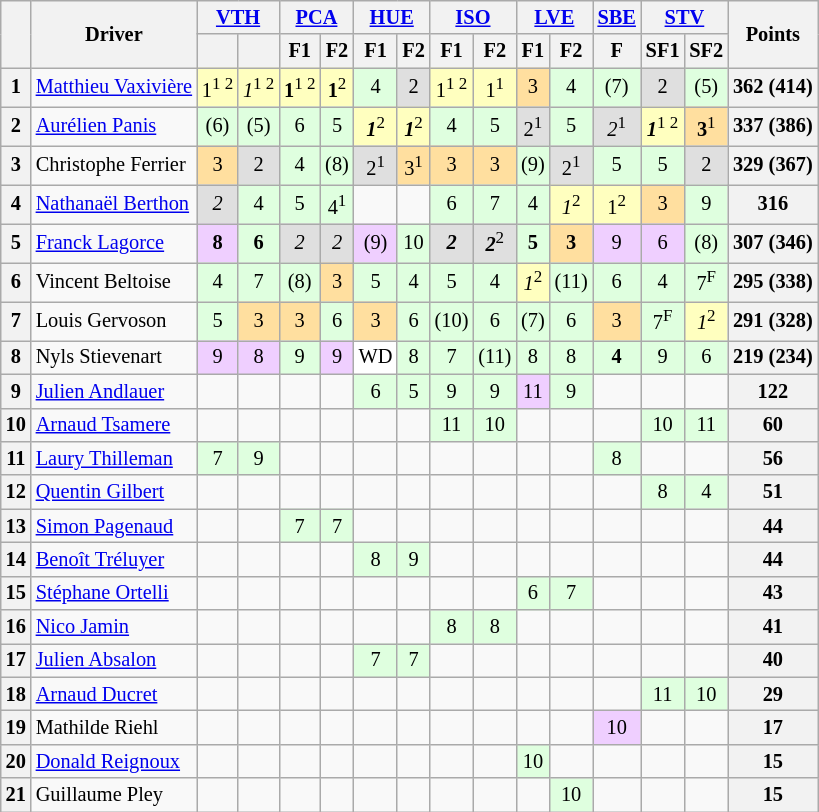<table align=left| class="wikitable" style="font-size: 85%; text-align: center">
<tr valign="top">
<th rowspan=2 valign=middle></th>
<th rowspan=2 valign=middle>Driver</th>
<th colspan=2><a href='#'>VTH</a><br></th>
<th colspan=2><a href='#'>PCA</a><br></th>
<th colspan=2><a href='#'>HUE</a><br></th>
<th colspan=2><a href='#'>ISO</a><br></th>
<th colspan=2><a href='#'>LVE</a><br></th>
<th><a href='#'>SBE</a><br></th>
<th colspan=2><a href='#'>STV</a><br></th>
<th rowspan=2 valign=middle>Points</th>
</tr>
<tr>
<th></th>
<th></th>
<th>F1</th>
<th>F2</th>
<th>F1</th>
<th>F2</th>
<th>F1</th>
<th>F2</th>
<th>F1</th>
<th>F2</th>
<th>F</th>
<th>SF1</th>
<th>SF2</th>
</tr>
<tr>
<th>1</th>
<td align=left> <a href='#'>Matthieu Vaxivière</a></td>
<td style="background:#FFFFBF;">1<sup>1 2</sup></td>
<td style="background:#FFFFBF;"><em>1</em><sup>1 2</sup></td>
<td style="background:#FFFFBF;"><strong>1</strong><sup>1 2</sup></td>
<td style="background:#FFFFBF;"><strong>1</strong><sup>2</sup></td>
<td style="background:#DFFFDF;">4</td>
<td style="background:#DFDFDF;">2</td>
<td style="background:#FFFFBF;">1<sup>1 2</sup></td>
<td style="background:#FFFFBF;">1<sup>1</sup></td>
<td style="background:#FFDF9F;">3</td>
<td style="background:#DFFFDF;">4</td>
<td style="background:#DFFFDF;">(7)</td>
<td style="background:#DFDFDF;">2</td>
<td style="background:#DFFFDF;">(5)</td>
<th>362 (414)</th>
</tr>
<tr>
<th>2</th>
<td align=left> <a href='#'>Aurélien Panis</a></td>
<td style="background:#DFFFDF;">(6)</td>
<td style="background:#DFFFDF;">(5)</td>
<td style="background:#DFFFDF;">6</td>
<td style="background:#DFFFDF;">5</td>
<td style="background:#FFFFBF;"><strong><em>1</em></strong><sup>2</sup></td>
<td style="background:#FFFFBF;"><strong><em>1</em></strong><sup>2</sup></td>
<td style="background:#DFFFDF;">4</td>
<td style="background:#DFFFDF;">5</td>
<td style="background:#DFDFDF;">2<sup>1</sup></td>
<td style="background:#DFFFDF;">5</td>
<td style="background:#DFDFDF;"><em>2</em><sup>1</sup></td>
<td style="background:#FFFFBF;"><strong><em>1</em></strong><sup>1 2</sup></td>
<td style="background:#FFDF9F;"><strong>3</strong><sup>1</sup></td>
<th>337 (386)</th>
</tr>
<tr>
<th>3</th>
<td align=left> Christophe Ferrier</td>
<td style="background:#FFDF9F;">3</td>
<td style="background:#DFDFDF;">2</td>
<td style="background:#DFFFDF;">4</td>
<td style="background:#DFFFDF;">(8)</td>
<td style="background:#DFDFDF;">2<sup>1</sup></td>
<td style="background:#FFDF9F;">3<sup>1</sup></td>
<td style="background:#FFDF9F;">3</td>
<td style="background:#FFDF9F;">3</td>
<td style="background:#DFFFDF;">(9)</td>
<td style="background:#DFDFDF;">2<sup>1</sup></td>
<td style="background:#DFFFDF;">5</td>
<td style="background:#DFFFDF;">5</td>
<td style="background:#DFDFDF;">2</td>
<th>329 (367)</th>
</tr>
<tr>
<th>4</th>
<td align=left> <a href='#'>Nathanaël Berthon</a></td>
<td style="background:#DFDFDF;"><em>2</em></td>
<td style="background:#DFFFDF;">4</td>
<td style="background:#DFFFDF;">5</td>
<td style="background:#DFFFDF;">4<sup>1</sup></td>
<td></td>
<td></td>
<td style="background:#DFFFDF;">6</td>
<td style="background:#DFFFDF;">7</td>
<td style="background:#DFFFDF;">4</td>
<td style="background:#FFFFBF;"><em>1</em><sup>2</sup></td>
<td style="background:#FFFFBF;">1<sup>2</sup></td>
<td style="background:#FFDF9F;">3</td>
<td style="background:#DFFFDF;">9</td>
<th>316</th>
</tr>
<tr>
<th>5</th>
<td align=left> <a href='#'>Franck Lagorce</a></td>
<td style="background:#EFCFFF;"><strong>8</strong></td>
<td style="background:#DFFFDF;"><strong>6</strong></td>
<td style="background:#DFDFDF;"><em>2</em></td>
<td style="background:#DFDFDF;"><em>2</em></td>
<td style="background:#EFCFFF;">(9)</td>
<td style="background:#DFFFDF;">10</td>
<td style="background:#DFDFDF;"><strong><em>2</em></strong></td>
<td style="background:#DFDFDF;"><strong><em>2</em></strong><sup>2</sup></td>
<td style="background:#DFFFDF;"><strong>5</strong></td>
<td style="background:#FFDF9F;"><strong>3</strong></td>
<td style="background:#EFCFFF;">9</td>
<td style="background:#EFCFFF;">6</td>
<td style="background:#DFFFDF;">(8)</td>
<th>307 (346)</th>
</tr>
<tr>
<th>6</th>
<td align=left> Vincent Beltoise</td>
<td style="background:#DFFFDF;">4</td>
<td style="background:#DFFFDF;">7</td>
<td style="background:#DFFFDF;">(8)</td>
<td style="background:#FFDF9F;">3</td>
<td style="background:#DFFFDF;">5</td>
<td style="background:#DFFFDF;">4</td>
<td style="background:#DFFFDF;">5</td>
<td style="background:#DFFFDF;">4</td>
<td style="background:#FFFFBF;"><em>1</em><sup>2</sup></td>
<td style="background:#DFFFDF;">(11)</td>
<td style="background:#DFFFDF;">6</td>
<td style="background:#DFFFDF;">4</td>
<td style="background:#DFFFDF;">7<sup>F</sup></td>
<th>295 (338)</th>
</tr>
<tr>
<th>7</th>
<td align=left> Louis Gervoson</td>
<td style="background:#DFFFDF;">5</td>
<td style="background:#FFDF9F;">3</td>
<td style="background:#FFDF9F;">3</td>
<td style="background:#DFFFDF;">6</td>
<td style="background:#FFDF9F;">3</td>
<td style="background:#DFFFDF;">6</td>
<td style="background:#DFFFDF;">(10)</td>
<td style="background:#DFFFDF;">6</td>
<td style="background:#DFFFDF;">(7)</td>
<td style="background:#DFFFDF;">6</td>
<td style="background:#FFDF9F;">3</td>
<td style="background:#DFFFDF;">7<sup>F</sup></td>
<td style="background:#FFFFBF;"><em>1</em><sup>2</sup></td>
<th>291 (328)</th>
</tr>
<tr>
<th>8</th>
<td align=left> Nyls Stievenart</td>
<td style="background:#EFCFFF;">9</td>
<td style="background:#EFCFFF;">8</td>
<td style="background:#DFFFDF;">9</td>
<td style="background:#EFCFFF;">9</td>
<td style="background:#FFFFFF;">WD</td>
<td style="background:#DFFFDF;">8</td>
<td style="background:#DFFFDF;">7</td>
<td style="background:#DFFFDF;">(11)</td>
<td style="background:#DFFFDF;">8</td>
<td style="background:#DFFFDF;">8</td>
<td style="background:#DFFFDF;"><strong>4</strong></td>
<td style="background:#DFFFDF;">9</td>
<td style="background:#DFFFDF;">6</td>
<th>219 (234)</th>
</tr>
<tr>
<th>9</th>
<td align=left> <a href='#'>Julien Andlauer</a></td>
<td></td>
<td></td>
<td></td>
<td></td>
<td style="background:#DFFFDF;">6</td>
<td style="background:#DFFFDF;">5</td>
<td style="background:#DFFFDF;">9</td>
<td style="background:#DFFFDF;">9</td>
<td style="background:#EFCFFF;">11</td>
<td style="background:#DFFFDF;">9</td>
<td></td>
<td></td>
<td></td>
<th>122</th>
</tr>
<tr>
<th>10</th>
<td align=left> <a href='#'>Arnaud Tsamere</a></td>
<td></td>
<td></td>
<td></td>
<td></td>
<td></td>
<td></td>
<td style="background:#DFFFDF;">11</td>
<td style="background:#DFFFDF;">10</td>
<td></td>
<td></td>
<td></td>
<td style="background:#DFFFDF;">10</td>
<td style="background:#DFFFDF;">11</td>
<th>60</th>
</tr>
<tr>
<th>11</th>
<td align=left> <a href='#'>Laury Thilleman</a></td>
<td style="background:#DFFFDF;">7</td>
<td style="background:#DFFFDF;">9</td>
<td></td>
<td></td>
<td></td>
<td></td>
<td></td>
<td></td>
<td></td>
<td></td>
<td style="background:#DFFFDF;">8</td>
<td></td>
<td></td>
<th>56</th>
</tr>
<tr>
<th>12</th>
<td align=left> <a href='#'>Quentin Gilbert</a></td>
<td></td>
<td></td>
<td></td>
<td></td>
<td></td>
<td></td>
<td></td>
<td></td>
<td></td>
<td></td>
<td></td>
<td style="background:#DFFFDF;">8</td>
<td style="background:#DFFFDF;">4</td>
<th>51</th>
</tr>
<tr>
<th>13</th>
<td align=left> <a href='#'>Simon Pagenaud</a></td>
<td></td>
<td></td>
<td style="background:#DFFFDF;">7</td>
<td style="background:#DFFFDF;">7</td>
<td></td>
<td></td>
<td></td>
<td></td>
<td></td>
<td></td>
<td></td>
<td></td>
<td></td>
<th>44</th>
</tr>
<tr>
<th>14</th>
<td align=left> <a href='#'>Benoît Tréluyer</a></td>
<td></td>
<td></td>
<td></td>
<td></td>
<td style="background:#DFFFDF;">8</td>
<td style="background:#DFFFDF;">9</td>
<td></td>
<td></td>
<td></td>
<td></td>
<td></td>
<td></td>
<td></td>
<th>44</th>
</tr>
<tr>
<th>15</th>
<td align=left> <a href='#'>Stéphane Ortelli</a></td>
<td></td>
<td></td>
<td></td>
<td></td>
<td></td>
<td></td>
<td></td>
<td></td>
<td style="background:#DFFFDF;">6</td>
<td style="background:#DFFFDF;">7</td>
<td></td>
<td></td>
<td></td>
<th>43</th>
</tr>
<tr>
<th>16</th>
<td align=left> <a href='#'>Nico Jamin</a></td>
<td></td>
<td></td>
<td></td>
<td></td>
<td></td>
<td></td>
<td style="background:#DFFFDF;">8</td>
<td style="background:#DFFFDF;">8</td>
<td></td>
<td></td>
<td></td>
<td></td>
<td></td>
<th>41</th>
</tr>
<tr>
<th>17</th>
<td align=left> <a href='#'>Julien Absalon</a></td>
<td></td>
<td></td>
<td></td>
<td></td>
<td style="background:#DFFFDF;">7</td>
<td style="background:#DFFFDF;">7</td>
<td></td>
<td></td>
<td></td>
<td></td>
<td></td>
<td></td>
<td></td>
<th>40</th>
</tr>
<tr>
<th>18</th>
<td align=left> <a href='#'>Arnaud Ducret</a></td>
<td></td>
<td></td>
<td></td>
<td></td>
<td></td>
<td></td>
<td></td>
<td></td>
<td></td>
<td></td>
<td></td>
<td style="background:#DFFFDF;">11</td>
<td style="background:#DFFFDF;">10</td>
<th>29</th>
</tr>
<tr>
<th>19</th>
<td align=left> Mathilde Riehl</td>
<td></td>
<td></td>
<td></td>
<td></td>
<td></td>
<td></td>
<td></td>
<td></td>
<td></td>
<td></td>
<td style="background:#EFCFFF;">10</td>
<td></td>
<td></td>
<th>17</th>
</tr>
<tr>
<th>20</th>
<td align=left> <a href='#'>Donald Reignoux</a></td>
<td></td>
<td></td>
<td></td>
<td></td>
<td></td>
<td></td>
<td></td>
<td></td>
<td style="background:#DFFFDF;">10</td>
<td></td>
<td></td>
<td></td>
<td></td>
<th>15</th>
</tr>
<tr>
<th>21</th>
<td align=left> Guillaume Pley</td>
<td></td>
<td></td>
<td></td>
<td></td>
<td></td>
<td></td>
<td></td>
<td></td>
<td></td>
<td style="background:#DFFFDF;">10</td>
<td></td>
<td></td>
<td></td>
<th>15</th>
</tr>
</table>
